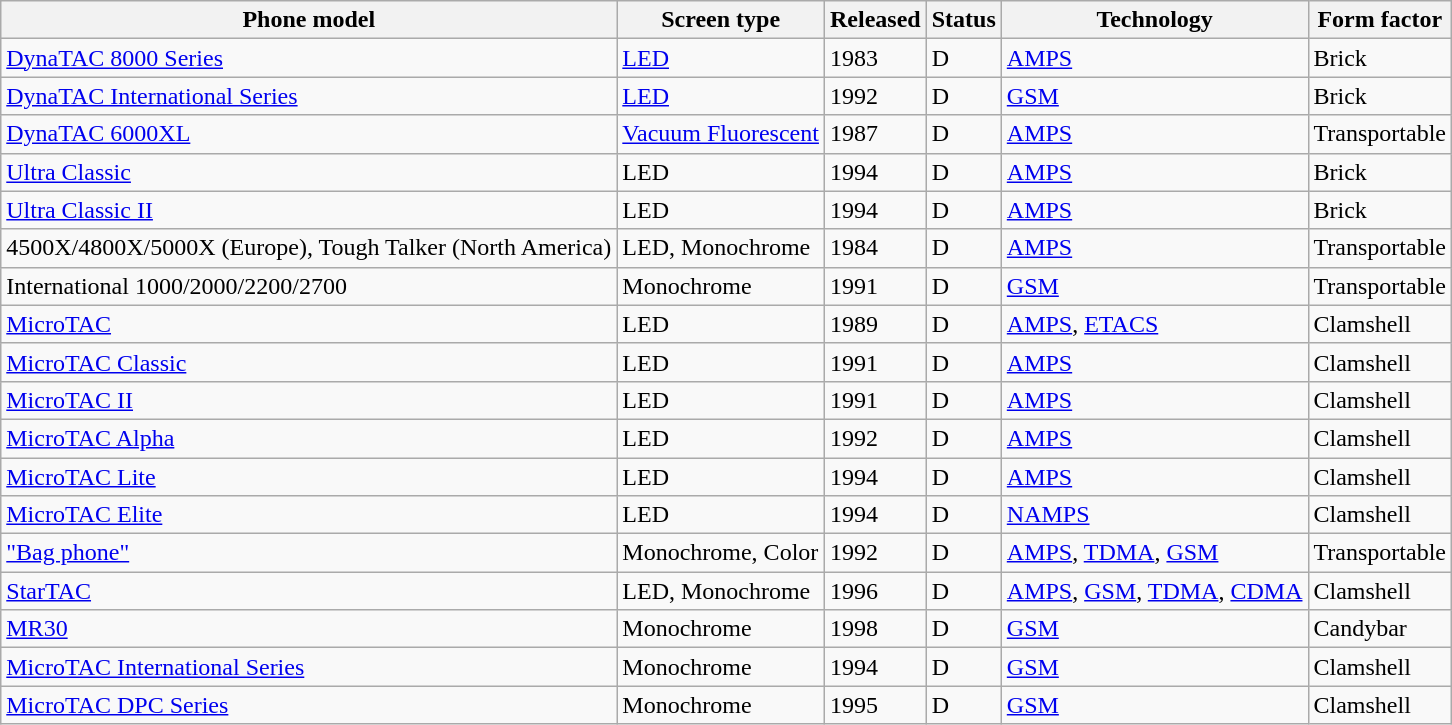<table class="wikitable sortable">
<tr>
<th><strong>Phone model</strong></th>
<th><strong>Screen type</strong></th>
<th><strong>Released</strong></th>
<th><strong>Status</strong></th>
<th><strong>Technology</strong></th>
<th><strong>Form factor</strong></th>
</tr>
<tr>
<td><a href='#'>DynaTAC 8000 Series</a></td>
<td><a href='#'>LED</a></td>
<td>1983</td>
<td>D</td>
<td><a href='#'>AMPS</a></td>
<td>Brick</td>
</tr>
<tr>
<td><a href='#'>DynaTAC International Series</a></td>
<td><a href='#'>LED</a></td>
<td>1992</td>
<td>D</td>
<td><a href='#'>GSM</a></td>
<td>Brick</td>
</tr>
<tr>
<td><a href='#'>DynaTAC 6000XL</a></td>
<td><a href='#'>Vacuum Fluorescent</a></td>
<td>1987</td>
<td>D</td>
<td><a href='#'>AMPS</a></td>
<td>Transportable</td>
</tr>
<tr>
<td><a href='#'>Ultra Classic</a></td>
<td>LED</td>
<td>1994</td>
<td>D</td>
<td><a href='#'>AMPS</a></td>
<td>Brick</td>
</tr>
<tr>
<td><a href='#'>Ultra Classic II</a></td>
<td>LED</td>
<td>1994</td>
<td>D</td>
<td><a href='#'>AMPS</a></td>
<td>Brick</td>
</tr>
<tr>
<td>4500X/4800X/5000X (Europe), Tough Talker (North America)</td>
<td>LED, Monochrome</td>
<td>1984</td>
<td>D</td>
<td><a href='#'>AMPS</a></td>
<td>Transportable</td>
</tr>
<tr>
<td>International 1000/2000/2200/2700</td>
<td>Monochrome</td>
<td>1991</td>
<td>D</td>
<td><a href='#'>GSM</a></td>
<td>Transportable</td>
</tr>
<tr>
<td><a href='#'>MicroTAC</a></td>
<td>LED</td>
<td>1989</td>
<td>D</td>
<td><a href='#'>AMPS</a>, <a href='#'>ETACS</a></td>
<td>Clamshell</td>
</tr>
<tr>
<td><a href='#'>MicroTAC Classic</a></td>
<td>LED</td>
<td>1991</td>
<td>D</td>
<td><a href='#'>AMPS</a></td>
<td>Clamshell</td>
</tr>
<tr>
<td><a href='#'>MicroTAC II</a></td>
<td>LED</td>
<td>1991</td>
<td>D</td>
<td><a href='#'>AMPS</a></td>
<td>Clamshell</td>
</tr>
<tr>
<td><a href='#'>MicroTAC Alpha</a></td>
<td>LED</td>
<td>1992</td>
<td>D</td>
<td><a href='#'>AMPS</a></td>
<td>Clamshell</td>
</tr>
<tr>
<td><a href='#'>MicroTAC Lite</a></td>
<td>LED</td>
<td>1994</td>
<td>D</td>
<td><a href='#'>AMPS</a></td>
<td>Clamshell</td>
</tr>
<tr>
<td><a href='#'>MicroTAC Elite</a></td>
<td>LED</td>
<td>1994</td>
<td>D</td>
<td><a href='#'>NAMPS</a></td>
<td>Clamshell</td>
</tr>
<tr>
<td><a href='#'>"Bag phone"</a></td>
<td>Monochrome, Color</td>
<td>1992</td>
<td>D</td>
<td><a href='#'>AMPS</a>, <a href='#'>TDMA</a>, <a href='#'>GSM</a></td>
<td>Transportable</td>
</tr>
<tr>
<td><a href='#'>StarTAC</a></td>
<td>LED, Monochrome</td>
<td>1996</td>
<td>D</td>
<td><a href='#'>AMPS</a>, <a href='#'>GSM</a>, <a href='#'>TDMA</a>, <a href='#'>CDMA</a></td>
<td>Clamshell</td>
</tr>
<tr>
<td><a href='#'>MR30</a></td>
<td>Monochrome</td>
<td>1998</td>
<td>D</td>
<td><a href='#'>GSM</a></td>
<td>Candybar</td>
</tr>
<tr>
<td><a href='#'>MicroTAC International Series</a></td>
<td>Monochrome</td>
<td>1994</td>
<td>D</td>
<td><a href='#'>GSM</a></td>
<td>Clamshell</td>
</tr>
<tr>
<td><a href='#'>MicroTAC DPC Series</a></td>
<td>Monochrome</td>
<td>1995</td>
<td>D</td>
<td><a href='#'>GSM</a></td>
<td>Clamshell</td>
</tr>
</table>
